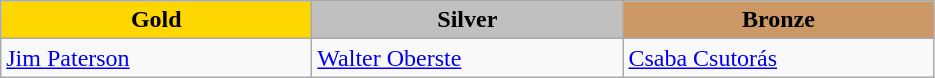<table class="wikitable" style="text-align:left">
<tr align="center">
<td width=200 bgcolor=gold><strong>Gold</strong></td>
<td width=200 bgcolor=silver><strong>Silver</strong></td>
<td width=200 bgcolor=CC9966><strong>Bronze</strong></td>
</tr>
<tr>
<td><a href='#'>Jim Paterson</a><br><em></em></td>
<td><a href='#'>Walter Oberste</a><br><em></em></td>
<td><a href='#'>Csaba Csutorás</a><br><em></em></td>
</tr>
</table>
